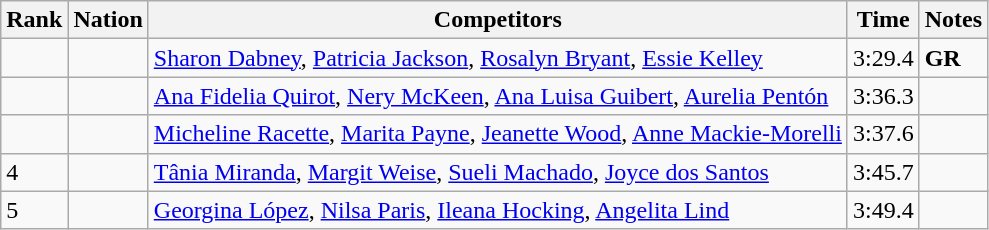<table class="wikitable sortable">
<tr>
<th>Rank</th>
<th>Nation</th>
<th>Competitors</th>
<th>Time</th>
<th>Notes</th>
</tr>
<tr>
<td></td>
<td></td>
<td><a href='#'>Sharon Dabney</a>, <a href='#'>Patricia Jackson</a>, <a href='#'>Rosalyn Bryant</a>, <a href='#'>Essie Kelley</a></td>
<td>3:29.4</td>
<td><strong>GR</strong></td>
</tr>
<tr>
<td></td>
<td></td>
<td><a href='#'>Ana Fidelia Quirot</a>, <a href='#'>Nery McKeen</a>, <a href='#'>Ana Luisa Guibert</a>, <a href='#'>Aurelia Pentón</a></td>
<td>3:36.3</td>
<td></td>
</tr>
<tr>
<td></td>
<td></td>
<td><a href='#'>Micheline Racette</a>, <a href='#'>Marita Payne</a>, <a href='#'>Jeanette Wood</a>, <a href='#'>Anne Mackie-Morelli</a></td>
<td>3:37.6</td>
<td></td>
</tr>
<tr>
<td>4</td>
<td></td>
<td><a href='#'>Tânia Miranda</a>, <a href='#'>Margit Weise</a>, <a href='#'>Sueli Machado</a>, <a href='#'>Joyce dos Santos</a></td>
<td>3:45.7</td>
<td></td>
</tr>
<tr>
<td>5</td>
<td></td>
<td><a href='#'>Georgina López</a>, <a href='#'>Nilsa Paris</a>, <a href='#'>Ileana Hocking</a>, <a href='#'>Angelita Lind</a></td>
<td>3:49.4</td>
<td></td>
</tr>
</table>
